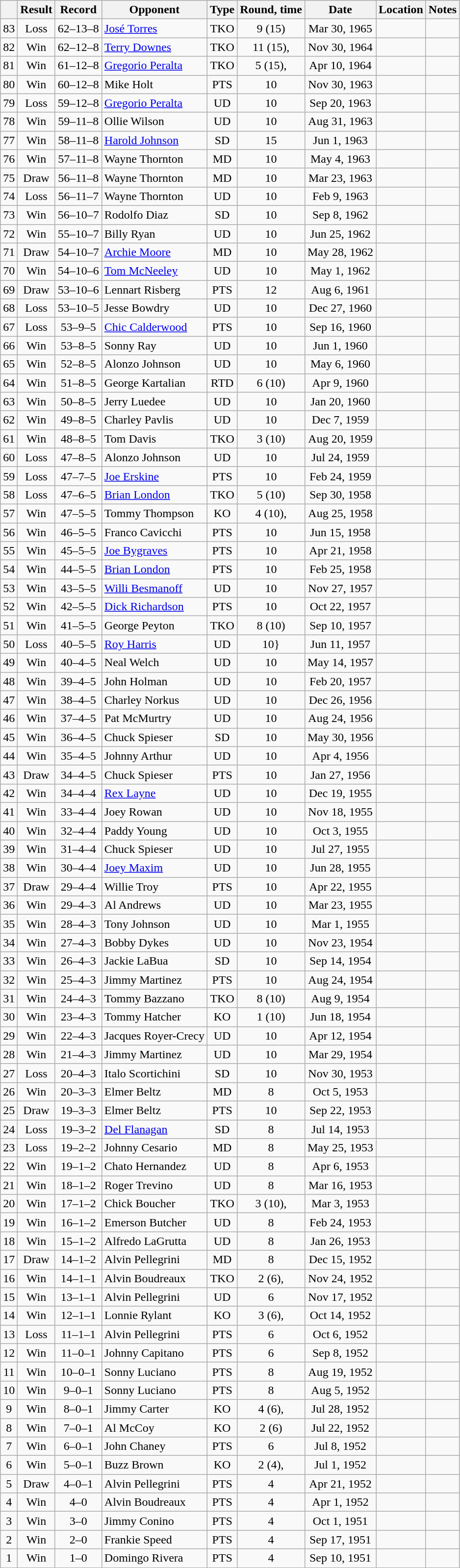<table class="wikitable mw-collapsibled" style="text-align:center">
<tr>
<th></th>
<th>Result</th>
<th>Record</th>
<th>Opponent</th>
<th>Type</th>
<th>Round, time</th>
<th>Date</th>
<th>Location</th>
<th>Notes</th>
</tr>
<tr>
<td>83</td>
<td>Loss</td>
<td>62–13–8</td>
<td align=left><a href='#'>José Torres</a></td>
<td>TKO</td>
<td>9 (15)<br></td>
<td>Mar 30, 1965</td>
<td align=left></td>
<td align=left></td>
</tr>
<tr>
<td>82</td>
<td>Win</td>
<td>62–12–8</td>
<td align=left><a href='#'>Terry Downes</a></td>
<td>TKO</td>
<td>11 (15), </td>
<td>Nov 30, 1964</td>
<td align=left></td>
<td align=left></td>
</tr>
<tr>
<td>81</td>
<td>Win</td>
<td>61–12–8</td>
<td align=left><a href='#'>Gregorio Peralta</a></td>
<td>TKO</td>
<td>5 (15), </td>
<td>Apr 10, 1964</td>
<td align=left></td>
<td align=left></td>
</tr>
<tr>
<td>80</td>
<td>Win</td>
<td>60–12–8</td>
<td align=left>Mike Holt</td>
<td>PTS</td>
<td>10</td>
<td>Nov 30, 1963</td>
<td align=left></td>
<td></td>
</tr>
<tr>
<td>79</td>
<td>Loss</td>
<td>59–12–8</td>
<td align=left><a href='#'>Gregorio Peralta</a></td>
<td>UD</td>
<td>10</td>
<td>Sep 20, 1963</td>
<td align=left></td>
<td></td>
</tr>
<tr>
<td>78</td>
<td>Win</td>
<td>59–11–8</td>
<td align=left>Ollie Wilson</td>
<td>UD</td>
<td>10</td>
<td>Aug 31, 1963</td>
<td align=left></td>
<td></td>
</tr>
<tr>
<td>77</td>
<td>Win</td>
<td>58–11–8</td>
<td align=left><a href='#'>Harold Johnson</a></td>
<td>SD</td>
<td>15</td>
<td>Jun 1, 1963</td>
<td align=left></td>
<td align=left></td>
</tr>
<tr>
<td>76</td>
<td>Win</td>
<td>57–11–8</td>
<td align=left>Wayne Thornton</td>
<td>MD</td>
<td>10</td>
<td>May 4, 1963</td>
<td align=left></td>
<td align=left></td>
</tr>
<tr>
<td>75</td>
<td>Draw</td>
<td>56–11–8</td>
<td align=left>Wayne Thornton</td>
<td>MD</td>
<td>10</td>
<td>Mar 23, 1963</td>
<td align=left></td>
<td align=left></td>
</tr>
<tr>
<td>74</td>
<td>Loss</td>
<td>56–11–7</td>
<td align=left>Wayne Thornton</td>
<td>UD</td>
<td>10</td>
<td>Feb 9, 1963</td>
<td align=left></td>
<td align=left></td>
</tr>
<tr>
<td>73</td>
<td>Win</td>
<td>56–10–7</td>
<td align=left>Rodolfo Diaz</td>
<td>SD</td>
<td>10</td>
<td>Sep 8, 1962</td>
<td align=left></td>
<td align=left></td>
</tr>
<tr>
<td>72</td>
<td>Win</td>
<td>55–10–7</td>
<td align=left>Billy Ryan</td>
<td>UD</td>
<td>10</td>
<td>Jun 25, 1962</td>
<td align=left></td>
<td align=left></td>
</tr>
<tr>
<td>71</td>
<td>Draw</td>
<td>54–10–7</td>
<td align=left><a href='#'>Archie Moore</a></td>
<td>MD</td>
<td>10</td>
<td>May 28, 1962</td>
<td align=left></td>
<td align=left></td>
</tr>
<tr>
<td>70</td>
<td>Win</td>
<td>54–10–6</td>
<td align=left><a href='#'>Tom McNeeley</a></td>
<td>UD</td>
<td>10</td>
<td>May 1, 1962</td>
<td align=left></td>
<td align=left></td>
</tr>
<tr>
<td>69</td>
<td>Draw</td>
<td>53–10–6</td>
<td align=left>Lennart Risberg</td>
<td>PTS</td>
<td>12</td>
<td>Aug 6, 1961</td>
<td align=left></td>
<td align=left></td>
</tr>
<tr>
<td>68</td>
<td>Loss</td>
<td>53–10–5</td>
<td align=left>Jesse Bowdry</td>
<td>UD</td>
<td>10</td>
<td>Dec 27, 1960</td>
<td align=left></td>
<td align=left></td>
</tr>
<tr>
<td>67</td>
<td>Loss</td>
<td>53–9–5</td>
<td align=left><a href='#'>Chic Calderwood</a></td>
<td>PTS</td>
<td>10</td>
<td>Sep 16, 1960</td>
<td align=left></td>
<td align=left></td>
</tr>
<tr>
<td>66</td>
<td>Win</td>
<td>53–8–5</td>
<td align=left>Sonny Ray</td>
<td>UD</td>
<td>10</td>
<td>Jun 1, 1960</td>
<td align=left></td>
<td align=left></td>
</tr>
<tr>
<td>65</td>
<td>Win</td>
<td>52–8–5</td>
<td align=left>Alonzo Johnson</td>
<td>UD</td>
<td>10</td>
<td>May 6, 1960</td>
<td align=left></td>
<td align=left></td>
</tr>
<tr>
<td>64</td>
<td>Win</td>
<td>51–8–5</td>
<td align=left>George Kartalian</td>
<td>RTD</td>
<td>6 (10)</td>
<td>Apr 9, 1960</td>
<td align=left></td>
<td align=left></td>
</tr>
<tr>
<td>63</td>
<td>Win</td>
<td>50–8–5</td>
<td align=left>Jerry Luedee</td>
<td>UD</td>
<td>10</td>
<td>Jan 20, 1960</td>
<td align=left></td>
<td align=left></td>
</tr>
<tr>
<td>62</td>
<td>Win</td>
<td>49–8–5</td>
<td align=left>Charley Pavlis</td>
<td>UD</td>
<td>10</td>
<td>Dec 7, 1959</td>
<td align=left></td>
<td align=left></td>
</tr>
<tr>
<td>61</td>
<td>Win</td>
<td>48–8–5</td>
<td align=left>Tom Davis</td>
<td>TKO</td>
<td>3 (10)</td>
<td>Aug 20, 1959</td>
<td align=left></td>
<td align=left></td>
</tr>
<tr>
<td>60</td>
<td>Loss</td>
<td>47–8–5</td>
<td align=left>Alonzo Johnson</td>
<td>UD</td>
<td>10</td>
<td>Jul 24, 1959</td>
<td align=left></td>
<td align=left></td>
</tr>
<tr>
<td>59</td>
<td>Loss</td>
<td>47–7–5</td>
<td align=left><a href='#'>Joe Erskine</a></td>
<td>PTS</td>
<td>10</td>
<td>Feb 24, 1959</td>
<td align=left></td>
<td align=left></td>
</tr>
<tr>
<td>58</td>
<td>Loss</td>
<td>47–6–5</td>
<td align=left><a href='#'>Brian London</a></td>
<td>TKO</td>
<td>5 (10)</td>
<td>Sep 30, 1958</td>
<td align=left></td>
<td align=left></td>
</tr>
<tr>
<td>57</td>
<td>Win</td>
<td>47–5–5</td>
<td align=left>Tommy Thompson</td>
<td>KO</td>
<td>4 (10), </td>
<td>Aug 25, 1958</td>
<td align=left></td>
<td align=left></td>
</tr>
<tr>
<td>56</td>
<td>Win</td>
<td>46–5–5</td>
<td align=left>Franco Cavicchi</td>
<td>PTS</td>
<td>10</td>
<td>Jun 15, 1958</td>
<td align=left></td>
<td align=left></td>
</tr>
<tr>
<td>55</td>
<td>Win</td>
<td>45–5–5</td>
<td align=left><a href='#'>Joe Bygraves</a></td>
<td>PTS</td>
<td>10</td>
<td>Apr 21, 1958</td>
<td align=left></td>
<td align=left></td>
</tr>
<tr>
<td>54</td>
<td>Win</td>
<td>44–5–5</td>
<td align=left><a href='#'>Brian London</a></td>
<td>PTS</td>
<td>10</td>
<td>Feb 25, 1958</td>
<td align=left></td>
<td align=left></td>
</tr>
<tr>
<td>53</td>
<td>Win</td>
<td>43–5–5</td>
<td align=left><a href='#'>Willi Besmanoff</a></td>
<td>UD</td>
<td>10</td>
<td>Nov 27, 1957</td>
<td align=left></td>
<td align=left></td>
</tr>
<tr>
<td>52</td>
<td>Win</td>
<td>42–5–5</td>
<td align=left><a href='#'>Dick Richardson</a></td>
<td>PTS</td>
<td>10</td>
<td>Oct 22, 1957</td>
<td align=left></td>
<td align=left></td>
</tr>
<tr>
<td>51</td>
<td>Win</td>
<td>41–5–5</td>
<td align=left>George Peyton</td>
<td>TKO</td>
<td>8 (10)</td>
<td>Sep 10, 1957</td>
<td align=left></td>
<td align=left></td>
</tr>
<tr>
<td>50</td>
<td>Loss</td>
<td>40–5–5</td>
<td align=left><a href='#'>Roy Harris</a></td>
<td>UD</td>
<td>10}</td>
<td>Jun 11, 1957</td>
<td align=left></td>
<td align=left></td>
</tr>
<tr>
<td>49</td>
<td>Win</td>
<td>40–4–5</td>
<td align=left>Neal Welch</td>
<td>UD</td>
<td>10</td>
<td>May 14, 1957</td>
<td align=left></td>
<td align=left></td>
</tr>
<tr>
<td>48</td>
<td>Win</td>
<td>39–4–5</td>
<td align=left>John Holman</td>
<td>UD</td>
<td>10</td>
<td>Feb 20, 1957</td>
<td align=left></td>
<td align=left></td>
</tr>
<tr>
<td>47</td>
<td>Win</td>
<td>38–4–5</td>
<td align=left>Charley Norkus</td>
<td>UD</td>
<td>10</td>
<td>Dec 26, 1956</td>
<td align=left></td>
<td align=left></td>
</tr>
<tr>
<td>46</td>
<td>Win</td>
<td>37–4–5</td>
<td align=left>Pat McMurtry</td>
<td>UD</td>
<td>10</td>
<td>Aug 24, 1956</td>
<td align=left></td>
<td align=left></td>
</tr>
<tr>
<td>45</td>
<td>Win</td>
<td>36–4–5</td>
<td align=left>Chuck Spieser</td>
<td>SD</td>
<td>10</td>
<td>May 30, 1956</td>
<td align=left></td>
<td align=left></td>
</tr>
<tr>
<td>44</td>
<td>Win</td>
<td>35–4–5</td>
<td align=left>Johnny Arthur</td>
<td>UD</td>
<td>10</td>
<td>Apr 4, 1956</td>
<td align=left></td>
<td align=left></td>
</tr>
<tr>
<td>43</td>
<td>Draw</td>
<td>34–4–5</td>
<td align=left>Chuck Spieser</td>
<td>PTS</td>
<td>10</td>
<td>Jan 27, 1956</td>
<td align=left></td>
<td align=left></td>
</tr>
<tr>
<td>42</td>
<td>Win</td>
<td>34–4–4</td>
<td align=left><a href='#'>Rex Layne</a></td>
<td>UD</td>
<td>10</td>
<td>Dec 19, 1955</td>
<td align=left></td>
<td align=left></td>
</tr>
<tr>
<td>41</td>
<td>Win</td>
<td>33–4–4</td>
<td align=left>Joey Rowan</td>
<td>UD</td>
<td>10</td>
<td>Nov 18, 1955</td>
<td align=left></td>
<td align=left></td>
</tr>
<tr>
<td>40</td>
<td>Win</td>
<td>32–4–4</td>
<td align=left>Paddy Young</td>
<td>UD</td>
<td>10</td>
<td>Oct 3, 1955</td>
<td align=left></td>
<td align=left></td>
</tr>
<tr>
<td>39</td>
<td>Win</td>
<td>31–4–4</td>
<td align=left>Chuck Spieser</td>
<td>UD</td>
<td>10</td>
<td>Jul 27, 1955</td>
<td align=left></td>
<td align=left></td>
</tr>
<tr>
<td>38</td>
<td>Win</td>
<td>30–4–4</td>
<td align=left><a href='#'>Joey Maxim</a></td>
<td>UD</td>
<td>10</td>
<td>Jun 28, 1955</td>
<td align=left></td>
<td align=left></td>
</tr>
<tr>
<td>37</td>
<td>Draw</td>
<td>29–4–4</td>
<td align=left>Willie Troy</td>
<td>PTS</td>
<td>10</td>
<td>Apr 22, 1955</td>
<td align=left></td>
<td align=left></td>
</tr>
<tr>
<td>36</td>
<td>Win</td>
<td>29–4–3</td>
<td align=left>Al Andrews</td>
<td>UD</td>
<td>10</td>
<td>Mar 23, 1955</td>
<td align=left></td>
<td align=left></td>
</tr>
<tr>
<td>35</td>
<td>Win</td>
<td>28–4–3</td>
<td align=left>Tony Johnson</td>
<td>UD</td>
<td>10</td>
<td>Mar 1, 1955</td>
<td align=left></td>
<td align=left></td>
</tr>
<tr>
<td>34</td>
<td>Win</td>
<td>27–4–3</td>
<td align=left>Bobby Dykes</td>
<td>UD</td>
<td>10</td>
<td>Nov 23, 1954</td>
<td align=left></td>
<td align=left></td>
</tr>
<tr>
<td>33</td>
<td>Win</td>
<td>26–4–3</td>
<td align=left>Jackie LaBua</td>
<td>SD</td>
<td>10</td>
<td>Sep 14, 1954</td>
<td align=left></td>
<td align=left></td>
</tr>
<tr>
<td>32</td>
<td>Win</td>
<td>25–4–3</td>
<td align=left>Jimmy Martinez</td>
<td>PTS</td>
<td>10</td>
<td>Aug 24, 1954</td>
<td align=left></td>
<td align=left></td>
</tr>
<tr>
<td>31</td>
<td>Win</td>
<td>24–4–3</td>
<td align=left>Tommy Bazzano</td>
<td>TKO</td>
<td>8 (10)</td>
<td>Aug 9, 1954</td>
<td align=left></td>
<td align=left></td>
</tr>
<tr>
<td>30</td>
<td>Win</td>
<td>23–4–3</td>
<td align=left>Tommy Hatcher</td>
<td>KO</td>
<td>1 (10)</td>
<td>Jun 18, 1954</td>
<td align=left></td>
<td align=left></td>
</tr>
<tr>
<td>29</td>
<td>Win</td>
<td>22–4–3</td>
<td align=left>Jacques Royer-Crecy</td>
<td>UD</td>
<td>10</td>
<td>Apr 12, 1954</td>
<td align=left></td>
<td align=left></td>
</tr>
<tr>
<td>28</td>
<td>Win</td>
<td>21–4–3</td>
<td align=left>Jimmy Martinez</td>
<td>UD</td>
<td>10</td>
<td>Mar 29, 1954</td>
<td align=left></td>
<td align=left></td>
</tr>
<tr>
<td>27</td>
<td>Loss</td>
<td>20–4–3</td>
<td align=left>Italo Scortichini</td>
<td>SD</td>
<td>10</td>
<td>Nov 30, 1953</td>
<td align=left></td>
<td align=left></td>
</tr>
<tr>
<td>26</td>
<td>Win</td>
<td>20–3–3</td>
<td align=left>Elmer Beltz</td>
<td>MD</td>
<td>8</td>
<td>Oct 5, 1953</td>
<td align=left></td>
<td align=left></td>
</tr>
<tr>
<td>25</td>
<td>Draw</td>
<td>19–3–3</td>
<td align=left>Elmer Beltz</td>
<td>PTS</td>
<td>10</td>
<td>Sep 22, 1953</td>
<td align=left></td>
<td align=left></td>
</tr>
<tr>
<td>24</td>
<td>Loss</td>
<td>19–3–2</td>
<td align=left><a href='#'>Del Flanagan</a></td>
<td>SD</td>
<td>8</td>
<td>Jul 14, 1953</td>
<td align=left></td>
<td align=left></td>
</tr>
<tr>
<td>23</td>
<td>Loss</td>
<td>19–2–2</td>
<td align=left>Johnny Cesario</td>
<td>MD</td>
<td>8</td>
<td>May 25, 1953</td>
<td align=left></td>
<td align=left></td>
</tr>
<tr>
<td>22</td>
<td>Win</td>
<td>19–1–2</td>
<td align=left>Chato Hernandez</td>
<td>UD</td>
<td>8</td>
<td>Apr 6, 1953</td>
<td align=left></td>
<td align=left></td>
</tr>
<tr>
<td>21</td>
<td>Win</td>
<td>18–1–2</td>
<td align=left>Roger Trevino</td>
<td>UD</td>
<td>8</td>
<td>Mar 16, 1953</td>
<td align=left></td>
<td align=left></td>
</tr>
<tr>
<td>20</td>
<td>Win</td>
<td>17–1–2</td>
<td align=left>Chick Boucher</td>
<td>TKO</td>
<td>3 (10), </td>
<td>Mar 3, 1953</td>
<td align=left></td>
<td align=left></td>
</tr>
<tr>
<td>19</td>
<td>Win</td>
<td>16–1–2</td>
<td align=left>Emerson Butcher</td>
<td>UD</td>
<td>8</td>
<td>Feb 24, 1953</td>
<td align=left></td>
<td align=left></td>
</tr>
<tr>
<td>18</td>
<td>Win</td>
<td>15–1–2</td>
<td align=left>Alfredo LaGrutta</td>
<td>UD</td>
<td>8</td>
<td>Jan 26, 1953</td>
<td align=left></td>
<td align=left></td>
</tr>
<tr>
<td>17</td>
<td>Draw</td>
<td>14–1–2</td>
<td align=left>Alvin Pellegrini</td>
<td>MD</td>
<td>8</td>
<td>Dec 15, 1952</td>
<td align=left></td>
<td align=left></td>
</tr>
<tr>
<td>16</td>
<td>Win</td>
<td>14–1–1</td>
<td align=left>Alvin Boudreaux</td>
<td>TKO</td>
<td>2 (6), </td>
<td>Nov 24, 1952</td>
<td align=left></td>
<td align=left></td>
</tr>
<tr>
<td>15</td>
<td>Win</td>
<td>13–1–1</td>
<td align=left>Alvin Pellegrini</td>
<td>UD</td>
<td>6</td>
<td>Nov 17, 1952</td>
<td align=left></td>
<td align=left></td>
</tr>
<tr>
<td>14</td>
<td>Win</td>
<td>12–1–1</td>
<td align=left>Lonnie Rylant</td>
<td>KO</td>
<td>3 (6), </td>
<td>Oct 14, 1952</td>
<td align=left></td>
<td align=left></td>
</tr>
<tr>
<td>13</td>
<td>Loss</td>
<td>11–1–1</td>
<td align=left>Alvin Pellegrini</td>
<td>PTS</td>
<td>6</td>
<td>Oct 6, 1952</td>
<td align=left></td>
<td align=left></td>
</tr>
<tr>
<td>12</td>
<td>Win</td>
<td>11–0–1</td>
<td align=left>Johnny Capitano</td>
<td>PTS</td>
<td>6</td>
<td>Sep 8, 1952</td>
<td align=left></td>
<td align=left></td>
</tr>
<tr>
<td>11</td>
<td>Win</td>
<td>10–0–1</td>
<td align=left>Sonny Luciano</td>
<td>PTS</td>
<td>8</td>
<td>Aug 19, 1952</td>
<td align=left></td>
<td align=left></td>
</tr>
<tr>
<td>10</td>
<td>Win</td>
<td>9–0–1</td>
<td align=left>Sonny Luciano</td>
<td>PTS</td>
<td>8</td>
<td>Aug 5, 1952</td>
<td align=left></td>
<td align=left></td>
</tr>
<tr>
<td>9</td>
<td>Win</td>
<td>8–0–1</td>
<td align=left>Jimmy Carter</td>
<td>KO</td>
<td>4 (6), </td>
<td>Jul 28, 1952</td>
<td align=left></td>
<td align=left></td>
</tr>
<tr>
<td>8</td>
<td>Win</td>
<td>7–0–1</td>
<td align=left>Al McCoy</td>
<td>KO</td>
<td>2 (6)</td>
<td>Jul 22, 1952</td>
<td align=left></td>
<td align=left></td>
</tr>
<tr>
<td>7</td>
<td>Win</td>
<td>6–0–1</td>
<td align=left>John Chaney</td>
<td>PTS</td>
<td>6</td>
<td>Jul 8, 1952</td>
<td align=left></td>
<td align=left></td>
</tr>
<tr>
<td>6</td>
<td>Win</td>
<td>5–0–1</td>
<td align=left>Buzz Brown</td>
<td>KO</td>
<td>2 (4), </td>
<td>Jul 1, 1952</td>
<td align=left></td>
<td align=left></td>
</tr>
<tr>
<td>5</td>
<td>Draw</td>
<td>4–0–1</td>
<td align=left>Alvin Pellegrini</td>
<td>PTS</td>
<td>4</td>
<td>Apr 21, 1952</td>
<td align=left></td>
<td align=left></td>
</tr>
<tr>
<td>4</td>
<td>Win</td>
<td>4–0</td>
<td align=left>Alvin Boudreaux</td>
<td>PTS</td>
<td>4</td>
<td>Apr 1, 1952</td>
<td align=left></td>
<td align=left></td>
</tr>
<tr>
<td>3</td>
<td>Win</td>
<td>3–0</td>
<td align=left>Jimmy Conino</td>
<td>PTS</td>
<td>4</td>
<td>Oct 1, 1951</td>
<td align=left></td>
<td align=left></td>
</tr>
<tr>
<td>2</td>
<td>Win</td>
<td>2–0</td>
<td align=left>Frankie Speed</td>
<td>PTS</td>
<td>4</td>
<td>Sep 17, 1951</td>
<td align=left></td>
<td align=left></td>
</tr>
<tr>
<td>1</td>
<td>Win</td>
<td>1–0</td>
<td align=left>Domingo Rivera</td>
<td>PTS</td>
<td>4</td>
<td>Sep 10, 1951</td>
<td align=left></td>
<td align=left></td>
</tr>
</table>
